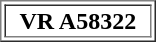<table border="1">
<tr>
<td>  <strong>VR A58322</strong>  </td>
</tr>
</table>
